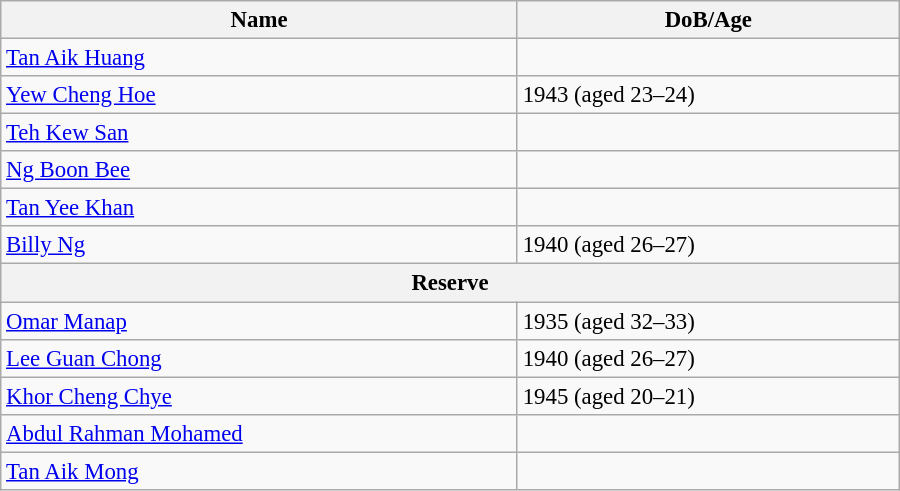<table class="wikitable" style="width:600px; font-size:95%;">
<tr>
<th align="left">Name</th>
<th align="left">DoB/Age</th>
</tr>
<tr>
<td align="left"><a href='#'>Tan Aik Huang</a></td>
<td align="left"></td>
</tr>
<tr>
<td align="left"><a href='#'>Yew Cheng Hoe</a></td>
<td align="left">1943 (aged 23–24)</td>
</tr>
<tr>
<td align="left"><a href='#'>Teh Kew San</a></td>
<td align="left"></td>
</tr>
<tr>
<td align="left"><a href='#'>Ng Boon Bee</a></td>
<td align="left"></td>
</tr>
<tr>
<td align="left"><a href='#'>Tan Yee Khan</a></td>
<td align="left"></td>
</tr>
<tr>
<td align="left"><a href='#'>Billy Ng</a></td>
<td align="left">1940 (aged 26–27)</td>
</tr>
<tr>
<th colspan="2">Reserve</th>
</tr>
<tr>
<td align="left"><a href='#'>Omar Manap</a></td>
<td align="left">1935 (aged 32–33)</td>
</tr>
<tr>
<td align="left"><a href='#'>Lee Guan Chong</a></td>
<td align="left">1940 (aged 26–27)</td>
</tr>
<tr>
<td align="left"><a href='#'>Khor Cheng Chye</a></td>
<td align="left">1945 (aged 20–21)</td>
</tr>
<tr>
<td align="left"><a href='#'>Abdul Rahman Mohamed</a></td>
<td align="left"></td>
</tr>
<tr>
<td align="left"><a href='#'>Tan Aik Mong</a></td>
<td align="left"></td>
</tr>
</table>
